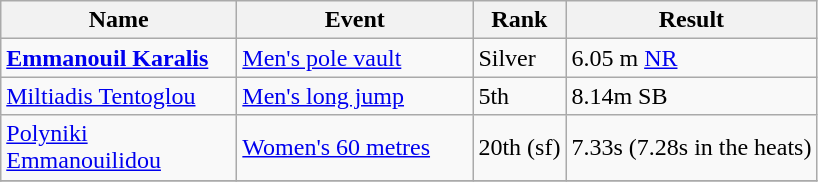<table class="wikitable sortable">
<tr>
<th width=150>Name</th>
<th width=150>Event</th>
<th>Rank</th>
<th>Result</th>
</tr>
<tr>
<td><strong><a href='#'>Emmanouil Karalis</a></strong></td>
<td><a href='#'>Men's pole vault</a></td>
<td> Silver</td>
<td>6.05 m <a href='#'>NR</a></td>
</tr>
<tr>
<td><a href='#'>Miltiadis Tentoglou</a></td>
<td><a href='#'>Men's long jump</a></td>
<td>5th</td>
<td>8.14m SB</td>
</tr>
<tr>
<td><a href='#'>Polyniki Emmanouilidou</a></td>
<td><a href='#'>Women's 60 metres</a></td>
<td>20th (sf)</td>
<td>7.33s (7.28s in the heats)</td>
</tr>
<tr>
</tr>
</table>
